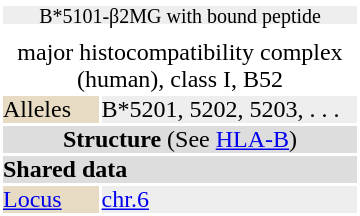<table id="drugInfoBox" style="float: right; clear: right; margin: 0 0 0.5em 1em; background: #ffffff;" class="toccolours" border=0 cellpadding=0 align="right" width="240px">
<tr align="center">
<td colspan="3"></td>
</tr>
<tr style="text-align: center; line-height: 0.75;background:#eeeeee">
<td colspan="3" color="white"><small>B*5101-β2MG with bound peptide </small></td>
</tr>
<tr style="text-align: center; line-height: 1.00;background:#eeeeee">
<td colspan="3" color="white"></td>
</tr>
<tr>
<td align="center" colspan="3"></td>
</tr>
<tr style="text-align: center; line-height: 1.00;background:#eeeeee">
<td colspan="3" color="white"></td>
</tr>
<tr>
<td align="center" colspan="3"></td>
</tr>
<tr>
<td align="center" colspan="3"><div>major histocompatibility complex (human), class I, B52</div></td>
</tr>
<tr>
<td bgcolor="#e7dcc3">Alleles</td>
<td colspan = 2  bgcolor="#eeeeee">B*5201, 5202, 5203, . . .  <br></td>
</tr>
<tr align="center">
<td colspan="3" bgcolor="#dddddd"><strong>Structure</strong> (See <a href='#'>HLA-B</a>)</td>
</tr>
<tr>
<td colspan="2" bgcolor="#dddddd"><strong>Shared data</strong></td>
</tr>
<tr>
<td bgcolor="#e7dcc3"><a href='#'>Locus</a></td>
<td bgcolor="#eeeeee"><a href='#'>chr.6</a> <em></em></td>
</tr>
</table>
